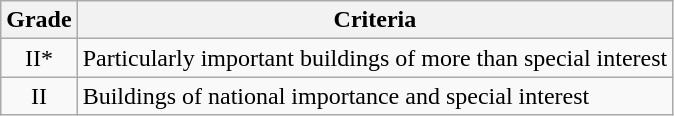<table class="wikitable">
<tr>
<th>Grade</th>
<th>Criteria</th>
</tr>
<tr>
<td align="center" >II*</td>
<td>Particularly important buildings of more than special interest</td>
</tr>
<tr>
<td align="center" >II</td>
<td>Buildings of national importance and special interest</td>
</tr>
</table>
